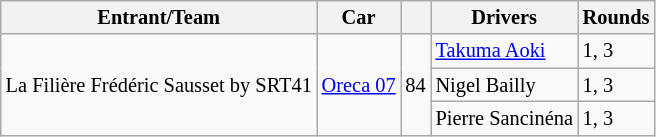<table class="wikitable" style="font-size: 85%">
<tr>
<th>Entrant/Team</th>
<th>Car</th>
<th></th>
<th>Drivers</th>
<th>Rounds</th>
</tr>
<tr>
<td rowspan=3> La Filière Frédéric Sausset by SRT41</td>
<td rowspan="3"><a href='#'>Oreca 07</a></td>
<td rowspan="3" align="center">84</td>
<td> <a href='#'>Takuma Aoki</a></td>
<td>1, 3</td>
</tr>
<tr>
<td> Nigel Bailly</td>
<td>1, 3</td>
</tr>
<tr>
<td> Pierre Sancinéna</td>
<td>1, 3</td>
</tr>
</table>
